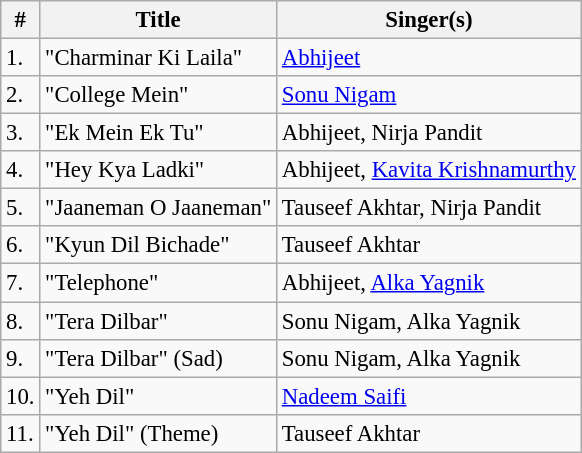<table class="wikitable sortable" style="font-size:95%;">
<tr>
<th>#</th>
<th>Title</th>
<th>Singer(s)</th>
</tr>
<tr>
<td>1.</td>
<td>"Charminar Ki Laila"</td>
<td><a href='#'>Abhijeet</a></td>
</tr>
<tr>
<td>2.</td>
<td>"College Mein"</td>
<td><a href='#'>Sonu Nigam</a></td>
</tr>
<tr>
<td>3.</td>
<td>"Ek Mein Ek Tu"</td>
<td>Abhijeet, Nirja Pandit</td>
</tr>
<tr>
<td>4.</td>
<td>"Hey Kya Ladki"</td>
<td>Abhijeet, <a href='#'>Kavita Krishnamurthy</a></td>
</tr>
<tr>
<td>5.</td>
<td>"Jaaneman O Jaaneman"</td>
<td>Tauseef Akhtar, Nirja Pandit</td>
</tr>
<tr>
<td>6.</td>
<td>"Kyun Dil Bichade"</td>
<td>Tauseef Akhtar</td>
</tr>
<tr>
<td>7.</td>
<td>"Telephone"</td>
<td>Abhijeet, <a href='#'>Alka Yagnik</a></td>
</tr>
<tr>
<td>8.</td>
<td>"Tera Dilbar"</td>
<td>Sonu Nigam, Alka Yagnik</td>
</tr>
<tr>
<td>9.</td>
<td>"Tera Dilbar" (Sad)</td>
<td>Sonu Nigam, Alka Yagnik</td>
</tr>
<tr>
<td>10.</td>
<td>"Yeh Dil"</td>
<td><a href='#'>Nadeem Saifi</a></td>
</tr>
<tr>
<td>11.</td>
<td>"Yeh Dil" (Theme)</td>
<td>Tauseef Akhtar</td>
</tr>
</table>
